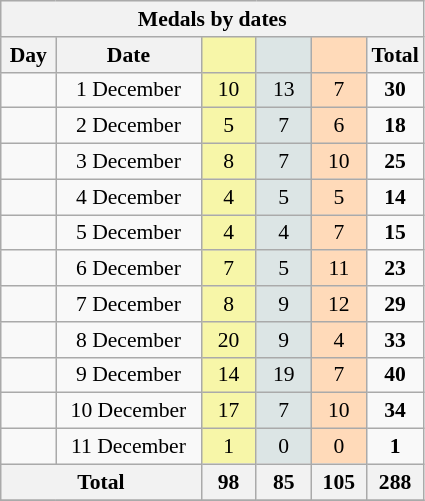<table class="wikitable" style="font-size:90%; text-align:center;">
<tr style="background:#efefef;">
<th colspan=6><strong>Medals by dates</strong></th>
</tr>
<tr>
<th width=30><strong>Day</strong></th>
<th width=90><strong>Date</strong></th>
<th width=30 style="background:#F7F6A8;"></th>
<th width=30 style="background:#DCE5E5;"></th>
<th width=30 style="background:#FFDAB9;"></th>
<th width=30><strong>Total</strong></th>
</tr>
<tr>
<td></td>
<td>1 December</td>
<td style="background:#F7F6A8;">10</td>
<td style="background:#DCE5E5;">13</td>
<td style="background:#FFDAB9;">7</td>
<td><strong>30</strong></td>
</tr>
<tr>
<td></td>
<td>2 December</td>
<td style="background:#F7F6A8;">5</td>
<td style="background:#DCE5E5;">7</td>
<td style="background:#FFDAB9;">6</td>
<td><strong>18</strong></td>
</tr>
<tr>
<td></td>
<td>3 December</td>
<td style="background:#F7F6A8;">8</td>
<td style="background:#DCE5E5;">7</td>
<td style="background:#FFDAB9;">10</td>
<td><strong>25</strong></td>
</tr>
<tr>
<td></td>
<td>4 December</td>
<td style="background:#F7F6A8;">4</td>
<td style="background:#DCE5E5;">5</td>
<td style="background:#FFDAB9;">5</td>
<td><strong>14</strong></td>
</tr>
<tr>
<td></td>
<td>5 December</td>
<td style="background:#F7F6A8;">4</td>
<td style="background:#DCE5E5;">4</td>
<td style="background:#FFDAB9;">7</td>
<td><strong>15</strong></td>
</tr>
<tr>
<td></td>
<td>6 December</td>
<td style="background:#F7F6A8;">7</td>
<td style="background:#DCE5E5;">5</td>
<td style="background:#FFDAB9;">11</td>
<td><strong>23</strong></td>
</tr>
<tr>
<td></td>
<td>7 December</td>
<td style="background:#F7F6A8;">8</td>
<td style="background:#DCE5E5;">9</td>
<td style="background:#FFDAB9;">12</td>
<td><strong>29</strong></td>
</tr>
<tr>
<td></td>
<td>8 December</td>
<td style="background:#F7F6A8;">20</td>
<td style="background:#DCE5E5;">9</td>
<td style="background:#FFDAB9;">4</td>
<td><strong>33</strong></td>
</tr>
<tr>
<td></td>
<td>9 December</td>
<td style="background:#F7F6A8;">14</td>
<td style="background:#DCE5E5;">19</td>
<td style="background:#FFDAB9;">7</td>
<td><strong>40</strong></td>
</tr>
<tr>
<td></td>
<td>10 December</td>
<td style="background:#F7F6A8;">17</td>
<td style="background:#DCE5E5;">7</td>
<td style="background:#FFDAB9;">10</td>
<td><strong>34</strong></td>
</tr>
<tr>
<td></td>
<td>11 December</td>
<td style="background:#F7F6A8;">1</td>
<td style="background:#DCE5E5;">0</td>
<td style="background:#FFDAB9;">0</td>
<td><strong>1</strong></td>
</tr>
<tr>
<th colspan="2"><strong>Total</strong></th>
<th><strong>98</strong></th>
<th><strong>85</strong></th>
<th><strong>105</strong></th>
<th><strong>288</strong></th>
</tr>
<tr>
</tr>
</table>
